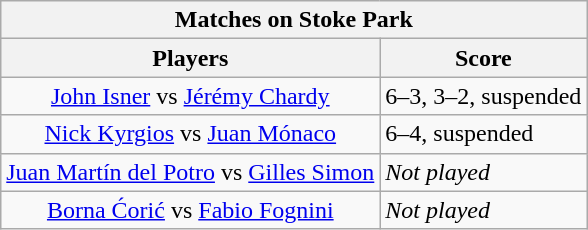<table class="wikitable">
<tr>
<th colspan=3>Matches on Stoke Park</th>
</tr>
<tr>
<th>Players</th>
<th>Score</th>
</tr>
<tr>
<td align=center> <a href='#'>John Isner</a> vs  <a href='#'>Jérémy Chardy</a></td>
<td>6–3, 3–2, suspended</td>
</tr>
<tr>
<td align=center> <a href='#'>Nick Kyrgios</a> vs  <a href='#'>Juan Mónaco</a></td>
<td>6–4, suspended</td>
</tr>
<tr>
<td align=center> <a href='#'>Juan Martín del Potro</a> vs  <a href='#'>Gilles Simon</a></td>
<td><em>Not played</em></td>
</tr>
<tr>
<td align=center> <a href='#'>Borna Ćorić</a> vs  <a href='#'>Fabio Fognini</a></td>
<td><em>Not played</em></td>
</tr>
</table>
